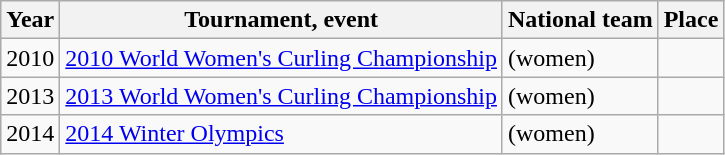<table class="wikitable">
<tr>
<th scope="col">Year</th>
<th scope="col">Tournament, event</th>
<th scope="col">National team</th>
<th scope="col">Place</th>
</tr>
<tr>
<td>2010</td>
<td><a href='#'>2010 World Women's Curling Championship</a></td>
<td> (women)</td>
<td></td>
</tr>
<tr>
<td>2013</td>
<td><a href='#'>2013 World Women's Curling Championship</a></td>
<td> (women)</td>
<td></td>
</tr>
<tr>
<td>2014</td>
<td><a href='#'>2014 Winter Olympics</a></td>
<td> (women)</td>
<td></td>
</tr>
</table>
